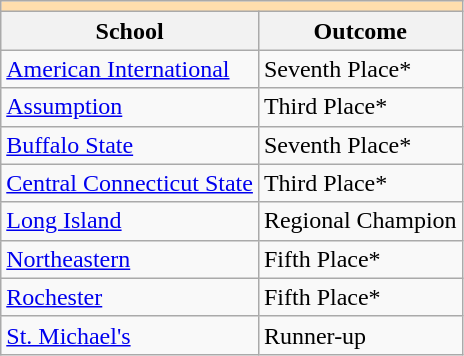<table class="wikitable">
<tr>
<th colspan="3" style="background:#ffdead;"></th>
</tr>
<tr>
<th>School</th>
<th>Outcome</th>
</tr>
<tr>
<td><a href='#'>American International</a></td>
<td>Seventh Place*</td>
</tr>
<tr>
<td><a href='#'>Assumption</a></td>
<td>Third Place*</td>
</tr>
<tr>
<td><a href='#'>Buffalo State</a></td>
<td>Seventh Place*</td>
</tr>
<tr>
<td><a href='#'>Central Connecticut State</a></td>
<td>Third Place*</td>
</tr>
<tr>
<td><a href='#'>Long Island</a></td>
<td>Regional Champion</td>
</tr>
<tr>
<td><a href='#'>Northeastern</a></td>
<td>Fifth Place*</td>
</tr>
<tr>
<td><a href='#'>Rochester</a></td>
<td>Fifth Place*</td>
</tr>
<tr>
<td><a href='#'>St. Michael's</a></td>
<td>Runner-up</td>
</tr>
</table>
